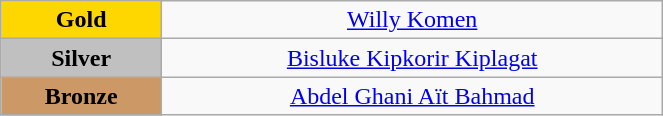<table class="wikitable" style="text-align:center; " width="35%">
<tr>
<td bgcolor="gold"><strong>Gold</strong></td>
<td><a href='#'>Willy Komen</a><br>  <small><em></em></small></td>
</tr>
<tr>
<td bgcolor="silver"><strong>Silver</strong></td>
<td><a href='#'>Bisluke Kipkorir Kiplagat</a><br>  <small><em></em></small></td>
</tr>
<tr>
<td bgcolor="CC9966"><strong>Bronze</strong></td>
<td><a href='#'>Abdel Ghani Aït Bahmad</a><br>  <small><em></em></small></td>
</tr>
</table>
